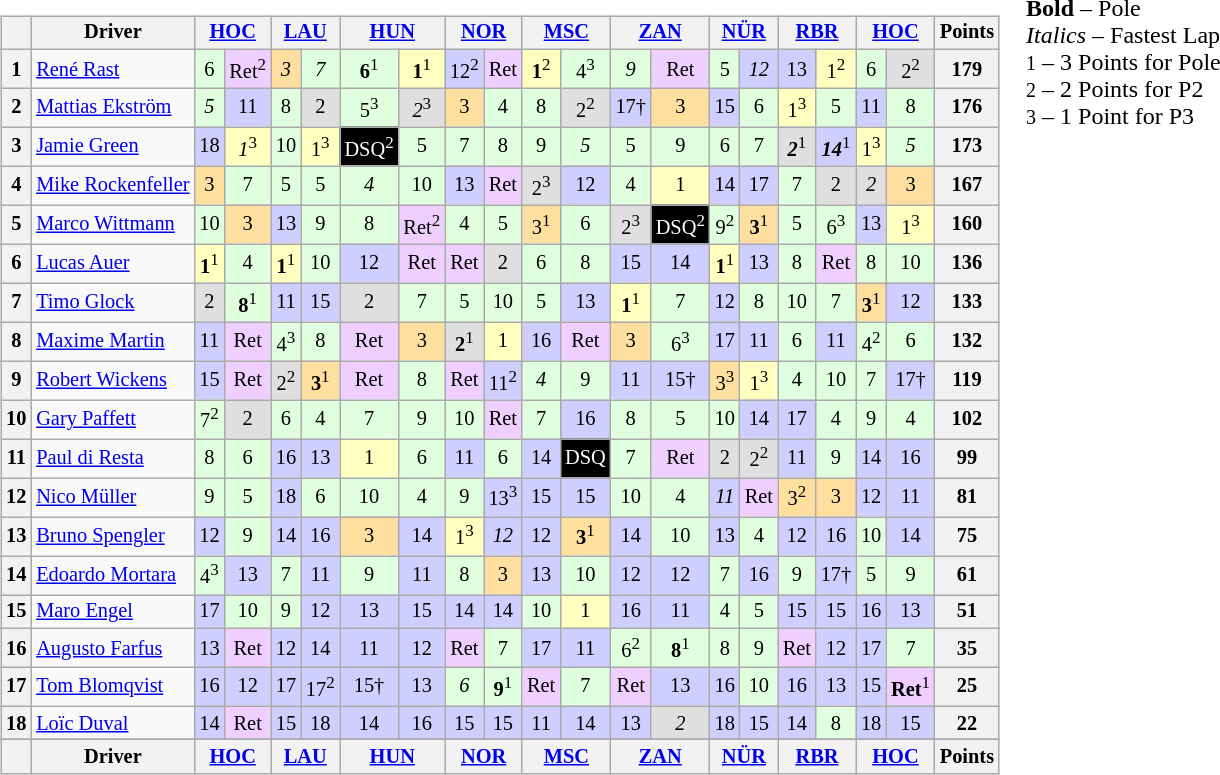<table>
<tr>
<td><br><table class="wikitable" style="font-size:85%; text-align:center">
<tr style="background:#f9f9f9" valign="top">
<th valign="middle"></th>
<th valign="middle">Driver</th>
<th colspan=2><a href='#'>HOC</a><br></th>
<th colspan=2><a href='#'>LAU</a><br></th>
<th colspan=2><a href='#'>HUN</a><br></th>
<th colspan=2><a href='#'>NOR</a><br></th>
<th colspan=2><a href='#'>MSC</a><br></th>
<th colspan=2><a href='#'>ZAN</a><br></th>
<th colspan=2><a href='#'>NÜR</a><br></th>
<th colspan=2><a href='#'>RBR</a><br></th>
<th colspan=2><a href='#'>HOC</a><br></th>
<th valign="middle">Points</th>
</tr>
<tr>
<th>1</th>
<td align="left"> <a href='#'>René Rast</a></td>
<td style="background:#dfffdf;">6</td>
<td style="background:#efcfff;">Ret<sup>2</sup></td>
<td style="background:#ffdf9f;"><em>3</em></td>
<td style="background:#dfffdf;"><em>7</em></td>
<td style="background:#dfffdf;"><strong>6</strong><sup>1</sup></td>
<td style="background:#ffffbf;"><strong>1</strong><sup>1</sup></td>
<td style="background:#cfcfff;">12<sup>2</sup></td>
<td style="background:#efcfff;">Ret</td>
<td style="background:#ffffbf;"><strong>1</strong><sup>2</sup></td>
<td style="background:#dfffdf;">4<sup>3</sup></td>
<td style="background:#dfffdf;"><em>9</em></td>
<td style="background:#efcfff;">Ret</td>
<td style="background:#dfffdf;">5</td>
<td style="background:#cfcfff;"><em>12</em></td>
<td style="background:#cfcfff;">13</td>
<td style="background:#ffffbf;">1<sup>2</sup></td>
<td style="background:#dfffdf;">6</td>
<td style="background:#dfdfdf;">2<sup>2</sup></td>
<th>179</th>
</tr>
<tr>
<th>2</th>
<td align="left"> <a href='#'>Mattias Ekström</a></td>
<td style="background:#dfffdf;"><em>5</em></td>
<td style="background:#cfcfff;">11</td>
<td style="background:#dfffdf;">8</td>
<td style="background:#dfdfdf;">2</td>
<td style="background:#dfffdf;">5<sup>3</sup></td>
<td style="background:#dfdfdf;"><em>2</em><sup>3</sup></td>
<td style="background:#ffdf9f;">3</td>
<td style="background:#dfffdf;">4</td>
<td style="background:#dfffdf;">8</td>
<td style="background:#dfdfdf;">2<sup>2</sup></td>
<td style="background:#cfcfff;">17†</td>
<td style="background:#ffdf9f;">3</td>
<td style="background:#cfcfff;">15</td>
<td style="background:#dfffdf;">6</td>
<td style="background:#ffffbf;">1<sup>3</sup></td>
<td style="background:#dfffdf;">5</td>
<td style="background:#cfcfff;">11</td>
<td style="background:#dfffdf;">8</td>
<th>176</th>
</tr>
<tr>
<th>3</th>
<td align="left"> <a href='#'>Jamie Green</a></td>
<td style="background:#cfcfff;">18</td>
<td style="background:#ffffbf;"><em>1</em><sup>3</sup></td>
<td style="background:#dfffdf;">10</td>
<td style="background:#ffffbf;">1<sup>3</sup></td>
<td style="background:#000000; color:white;">DSQ<sup>2</sup></td>
<td style="background:#dfffdf;">5</td>
<td style="background:#dfffdf;">7</td>
<td style="background:#dfffdf;">8</td>
<td style="background:#dfffdf;">9</td>
<td style="background:#dfffdf;"><em>5</em></td>
<td style="background:#dfffdf;">5</td>
<td style="background:#dfffdf;">9</td>
<td style="background:#dfffdf;">6</td>
<td style="background:#dfffdf;">7</td>
<td style="background:#dfdfdf;"><strong><em>2</em></strong><sup>1</sup></td>
<td style="background:#cfcfff;"><strong><em>14</em></strong><sup>1</sup></td>
<td style="background:#ffffbf;">1<sup>3</sup></td>
<td style="background:#dfffdf;"><em>5</em></td>
<th>173</th>
</tr>
<tr>
<th>4</th>
<td align="left"> <a href='#'>Mike Rockenfeller</a></td>
<td style="background:#ffdf9f;">3</td>
<td style="background:#dfffdf;">7</td>
<td style="background:#dfffdf;">5</td>
<td style="background:#dfffdf;">5</td>
<td style="background:#dfffdf;"><em>4</em></td>
<td style="background:#dfffdf;">10</td>
<td style="background:#cfcfff;">13</td>
<td style="background:#efcfff;">Ret</td>
<td style="background:#dfdfdf;">2<sup>3</sup></td>
<td style="background:#cfcfff;">12</td>
<td style="background:#dfffdf;">4</td>
<td style="background:#ffffbf;">1</td>
<td style="background:#cfcfff;">14</td>
<td style="background:#cfcfff;">17</td>
<td style="background:#dfffdf;">7</td>
<td style="background:#dfdfdf;">2</td>
<td style="background:#dfdfdf;"><em>2</em></td>
<td style="background:#ffdf9f;">3</td>
<th>167</th>
</tr>
<tr>
<th>5</th>
<td align="left"> <a href='#'>Marco Wittmann</a></td>
<td style="background:#dfffdf;">10</td>
<td style="background:#ffdf9f;">3</td>
<td style="background:#cfcfff;">13</td>
<td style="background:#dfffdf;">9</td>
<td style="background:#dfffdf;">8</td>
<td style="background:#efcfff;">Ret<sup>2</sup></td>
<td style="background:#dfffdf;">4</td>
<td style="background:#dfffdf;">5</td>
<td style="background:#ffdf9f;">3<sup>1</sup></td>
<td style="background:#dfffdf;">6</td>
<td style="background:#dfdfdf;">2<sup>3</sup></td>
<td style="background:#000000; color:white;;">DSQ<sup>2</sup></td>
<td style="background:#dfffdf;">9<sup>2</sup></td>
<td style="background:#ffdf9f;"><strong>3</strong><sup>1</sup></td>
<td style="background:#dfffdf;">5</td>
<td style="background:#dfffdf;">6<sup>3</sup></td>
<td style="background:#cfcfff;">13</td>
<td style="background:#ffffbf;">1<sup>3</sup></td>
<th>160</th>
</tr>
<tr>
<th>6</th>
<td align="left"> <a href='#'>Lucas Auer</a></td>
<td style="background:#ffffbf;"><strong>1</strong><sup>1</sup></td>
<td style="background:#dfffdf;">4</td>
<td style="background:#ffffbf;"><strong>1</strong><sup>1</sup></td>
<td style="background:#dfffdf;">10</td>
<td style="background:#cfcfff;">12</td>
<td style="background:#efcfff;">Ret</td>
<td style="background:#efcfff;">Ret</td>
<td style="background:#dfdfdf;">2</td>
<td style="background:#dfffdf;">6</td>
<td style="background:#dfffdf;">8</td>
<td style="background:#cfcfff;">15</td>
<td style="background:#cfcfff;">14</td>
<td style="background:#ffffbf;"><strong>1</strong><sup>1</sup></td>
<td style="background:#cfcfff;">13</td>
<td style="background:#dfffdf;">8</td>
<td style="background:#efcfff;">Ret</td>
<td style="background:#dfffdf;">8</td>
<td style="background:#dfffdf;">10</td>
<th>136</th>
</tr>
<tr>
<th>7</th>
<td align="left"> <a href='#'>Timo Glock</a></td>
<td style="background:#dfdfdf;">2</td>
<td style="background:#dfffdf;"><strong>8</strong><sup>1</sup></td>
<td style="background:#CFCFFF;">11</td>
<td style="background:#CFCFFF;">15</td>
<td style="background:#dfdfdf;">2</td>
<td style="background:#dfffdf;">7</td>
<td style="background:#dfffdf;">5</td>
<td style="background:#dfffdf;">10</td>
<td style="background:#dfffdf;">5</td>
<td style="background:#cfcfff;">13</td>
<td style="background:#ffffbf;"><strong>1</strong><sup>1</sup></td>
<td style="background:#dfffdf;">7</td>
<td style="background:#cfcfff;">12</td>
<td style="background:#dfffdf;">8</td>
<td style="background:#dfffdf;">10</td>
<td style="background:#dfffdf;">7</td>
<td style="background:#ffdf9f;"><strong>3</strong><sup>1</sup></td>
<td style="background:#cfcfff;">12</td>
<th>133</th>
</tr>
<tr>
<th>8</th>
<td align="left"> <a href='#'>Maxime Martin</a></td>
<td style="background:#cfcfff;">11</td>
<td style="background:#efcfff;">Ret</td>
<td style="background:#dfffdf;">4<sup>3</sup></td>
<td style="background:#dfffdf;">8</td>
<td style="background:#efcfff;">Ret</td>
<td style="background:#ffdf9f;">3</td>
<td style="background:#dfdfdf;"><strong>2</strong><sup>1</sup></td>
<td style="background:#ffffbf;">1</td>
<td style="background:#cfcfff;">16</td>
<td style="background:#efcfff;">Ret</td>
<td style="background:#ffdf9f;">3</td>
<td style="background:#dfffdf;">6<sup>3</sup></td>
<td style="background:#cfcfff;">17</td>
<td style="background:#cfcfff;">11</td>
<td style="background:#dfffdf;">6</td>
<td style="background:#cfcfff;">11</td>
<td style="background:#dfffdf;">4<sup>2</sup></td>
<td style="background:#dfffdf;">6</td>
<th>132</th>
</tr>
<tr>
<th>9</th>
<td align="left"> <a href='#'>Robert Wickens</a></td>
<td style="background:#cfcfff;">15</td>
<td style="background:#efcfff;">Ret</td>
<td style="background:#dfdfdf;">2<sup>2</sup></td>
<td style="background:#ffdf9f;"><strong>3</strong><sup>1</sup></td>
<td style="background:#efcfff;">Ret</td>
<td style="background:#dfffdf;">8</td>
<td style="background:#efcfff;">Ret</td>
<td style="background:#cfcfff;">11<sup>2</sup></td>
<td style="background:#dfffdf;"><em>4</em></td>
<td style="background:#dfffdf;">9</td>
<td style="background:#cfcfff;">11</td>
<td style="background:#cfcfff;">15†</td>
<td style="background:#ffdf9f;">3<sup>3</sup></td>
<td style="background:#ffffbf;">1<sup>3</sup></td>
<td style="background:#dfffdf;">4</td>
<td style="background:#dfffdf;">10</td>
<td style="background:#dfffdf;">7</td>
<td style="background:#cfcfff;">17†</td>
<th>119</th>
</tr>
<tr>
<th>10</th>
<td align="left"> <a href='#'>Gary Paffett</a></td>
<td style="background:#dfffdf;">7<sup>2</sup></td>
<td style="background:#dfdfdf;">2</td>
<td style="background:#dfffdf;">6</td>
<td style="background:#dfffdf;">4</td>
<td style="background:#dfffdf;">7</td>
<td style="background:#dfffdf;">9</td>
<td style="background:#dfffdf;">10</td>
<td style="background:#efcfff;">Ret</td>
<td style="background:#dfffdf;">7</td>
<td style="background:#cfcfff;">16</td>
<td style="background:#dfffdf;">8</td>
<td style="background:#dfffdf;">5</td>
<td style="background:#dfffdf;">10</td>
<td style="background:#cfcfff;">14</td>
<td style="background:#cfcfff;">17</td>
<td style="background:#dfffdf;">4</td>
<td style="background:#dfffdf;">9</td>
<td style="background:#dfffdf;">4</td>
<th>102</th>
</tr>
<tr>
<th>11</th>
<td align="left"> <a href='#'>Paul di Resta</a></td>
<td style="background:#dfffdf;">8</td>
<td style="background:#dfffdf;">6</td>
<td style="background:#cfcfff;">16</td>
<td style="background:#cfcfff;">13</td>
<td style="background:#ffffbf;">1</td>
<td style="background:#dfffdf;">6</td>
<td style="background:#cfcfff;">11</td>
<td style="background:#dfffdf;">6</td>
<td style="background:#cfcfff;">14</td>
<td style="background:#000000; color:white;">DSQ</td>
<td style="background:#dfffdf;">7</td>
<td style="background:#efcfff;">Ret</td>
<td style="background:#dfdfdf;">2</td>
<td style="background:#dfdfdf;">2<sup>2</sup></td>
<td style="background:#cfcfff;">11</td>
<td style="background:#dfffdf;">9</td>
<td style="background:#cfcfff;">14</td>
<td style="background:#cfcfff;">16</td>
<th>99</th>
</tr>
<tr>
<th>12</th>
<td align="left"> <a href='#'>Nico Müller</a></td>
<td style="background:#dfffdf;">9</td>
<td style="background:#dfffdf;">5</td>
<td style="background:#cfcfff;">18</td>
<td style="background:#dfffdf;">6</td>
<td style="background:#dfffdf;">10</td>
<td style="background:#dfffdf;">4</td>
<td style="background:#dfffdf;">9</td>
<td style="background:#cfcfff;">13<sup>3</sup></td>
<td style="background:#cfcfff;">15</td>
<td style="background:#cfcfff;">15</td>
<td style="background:#dfffdf;">10</td>
<td style="background:#dfffdf;">4</td>
<td style="background:#cfcfff;"><em>11</em></td>
<td style="background:#efcfff;">Ret</td>
<td style="background:#ffdf9f;">3<sup>2</sup></td>
<td style="background:#ffdf9f;">3</td>
<td style="background:#cfcfff;">12</td>
<td style="background:#cfcfff;">11</td>
<th>81</th>
</tr>
<tr>
<th>13</th>
<td align="left"> <a href='#'>Bruno Spengler</a></td>
<td style="background:#cfcfff;">12</td>
<td style="background:#dfffdf;">9</td>
<td style="background:#cfcfff;">14</td>
<td style="background:#cfcfff;">16</td>
<td style="background:#ffdf9f;">3</td>
<td style="background:#cfcfff;">14</td>
<td style="background:#ffffbf;">1<sup>3</sup></td>
<td style="background:#cfcfff;"><em>12</em></td>
<td style="background:#cfcfff;">12</td>
<td style="background:#ffdf9f;"><strong>3</strong><sup>1</sup></td>
<td style="background:#cfcfff;">14</td>
<td style="background:#dfffdf;">10</td>
<td style="background:#cfcfff;">13</td>
<td style="background:#dfffdf;">4</td>
<td style="background:#cfcfff;">12</td>
<td style="background:#cfcfff;">16</td>
<td style="background:#dfffdf;">10</td>
<td style="background:#cfcfff;">14</td>
<th>75</th>
</tr>
<tr>
<th>14</th>
<td align="left"> <a href='#'>Edoardo Mortara</a></td>
<td style="background:#dfffdf;">4<sup>3</sup></td>
<td style="background:#cfcfff;">13</td>
<td style="background:#dfffdf;">7</td>
<td style="background:#cfcfff;">11</td>
<td style="background:#dfffdf;">9</td>
<td style="background:#cfcfff;">11</td>
<td style="background:#dfffdf;">8</td>
<td style="background:#ffdf9f;">3</td>
<td style="background:#cfcfff;">13</td>
<td style="background:#dfffdf;">10</td>
<td style="background:#cfcfff;">12</td>
<td style="background:#cfcfff;">12</td>
<td style="background:#dfffdf;">7</td>
<td style="background:#cfcfff;">16</td>
<td style="background:#dfffdf;">9</td>
<td style="background:#cfcfff;">17†</td>
<td style="background:#dfffdf;">5</td>
<td style="background:#dfffdf;">9</td>
<th>61</th>
</tr>
<tr>
<th>15</th>
<td align="left"> <a href='#'>Maro Engel</a></td>
<td style="background:#cfcfff;">17</td>
<td style="background:#dfffdf;">10</td>
<td style="background:#dfffdf;">9</td>
<td style="background:#cfcfff;">12</td>
<td style="background:#cfcfff;">13</td>
<td style="background:#cfcfff;">15</td>
<td style="background:#cfcfff;">14</td>
<td style="background:#cfcfff;">14</td>
<td style="background:#dfffdf;">10</td>
<td style="background:#ffffbf;">1</td>
<td style="background:#cfcfff;">16</td>
<td style="background:#cfcfff;">11</td>
<td style="background:#dfffdf;">4</td>
<td style="background:#dfffdf;">5</td>
<td style="background:#cfcfff;">15</td>
<td style="background:#cfcfff;">15</td>
<td style="background:#cfcfff;">16</td>
<td style="background:#cfcfff;">13</td>
<th>51</th>
</tr>
<tr>
<th>16</th>
<td align="left"> <a href='#'>Augusto Farfus</a></td>
<td style="background:#cfcfff;">13</td>
<td style="background:#efcfff;">Ret</td>
<td style="background:#cfcfff;">12</td>
<td style="background:#cfcfff;">14</td>
<td style="background:#cfcfff;">11</td>
<td style="background:#cfcfff;">12</td>
<td style="background:#efcfff;">Ret</td>
<td style="background:#dfffdf;">7</td>
<td style="background:#cfcfff;">17</td>
<td style="background:#cfcfff;">11</td>
<td style="background:#dfffdf;">6<sup>2</sup></td>
<td style="background:#dfffdf;"><strong>8</strong><sup>1</sup></td>
<td style="background:#dfffdf;">8</td>
<td style="background:#dfffdf;">9</td>
<td style="background:#efcfff;">Ret</td>
<td style="background:#cfcfff;">12</td>
<td style="background:#cfcfff;">17</td>
<td style="background:#dfffdf;">7</td>
<th>35</th>
</tr>
<tr>
<th>17</th>
<td align="left"> <a href='#'>Tom Blomqvist</a></td>
<td style="background:#cfcfff;">16</td>
<td style="background:#cfcfff;">12</td>
<td style="background:#cfcfff;">17</td>
<td style="background:#cfcfff;">17<sup>2</sup></td>
<td style="background:#cfcfff;">15†</td>
<td style="background:#cfcfff;">13</td>
<td style="background:#dfffdf;"><em>6</em></td>
<td style="background:#dfffdf;"><strong>9</strong><sup>1</sup></td>
<td style="background:#efcfff;">Ret</td>
<td style="background:#dfffdf;">7</td>
<td style="background:#efcfff;">Ret</td>
<td style="background:#cfcfff;">13</td>
<td style="background:#cfcfff;">16</td>
<td style="background:#dfffdf;">10</td>
<td style="background:#cfcfff;">16</td>
<td style="background:#cfcfff;">13</td>
<td style="background:#cfcfff;">15</td>
<td style="background:#efcfff;"><strong>Ret</strong><sup>1</sup></td>
<th>25</th>
</tr>
<tr>
<th>18</th>
<td align="left"> <a href='#'>Loïc Duval</a></td>
<td style="background:#cfcfff;">14</td>
<td style="background:#efcfff;">Ret</td>
<td style="background:#cfcfff;">15</td>
<td style="background:#cfcfff;">18</td>
<td style="background:#cfcfff;">14</td>
<td style="background:#cfcfff;">16</td>
<td style="background:#cfcfff;">15</td>
<td style="background:#cfcfff;">15</td>
<td style="background:#cfcfff;">11</td>
<td style="background:#cfcfff;">14</td>
<td style="background:#cfcfff;">13</td>
<td style="background:#dfdfdf;"><em>2</em></td>
<td style="background:#cfcfff;">18</td>
<td style="background:#cfcfff;">15</td>
<td style="background:#cfcfff;">14</td>
<td style="background:#dfffdf;">8</td>
<td style="background:#cfcfff;">18</td>
<td style="background:#cfcfff;">15</td>
<th>22</th>
</tr>
<tr>
</tr>
<tr style="background:#f9f9f9" valign="top">
<th valign="middle"></th>
<th valign="middle">Driver</th>
<th colspan=2><a href='#'>HOC</a><br></th>
<th colspan=2><a href='#'>LAU</a><br></th>
<th colspan=2><a href='#'>HUN</a><br></th>
<th colspan=2><a href='#'>NOR</a><br></th>
<th colspan=2><a href='#'>MSC</a><br></th>
<th colspan=2><a href='#'>ZAN</a><br></th>
<th colspan=2><a href='#'>NÜR</a><br></th>
<th colspan=2><a href='#'>RBR</a><br></th>
<th colspan=2><a href='#'>HOC</a><br></th>
<th valign="middle">Points</th>
</tr>
</table>
</td>
<td valign="top"><br>
<span><strong>Bold</strong> – Pole<br>
<em>Italics</em> – Fastest Lap<br>
<small>1</small> – 3 Points for Pole<br>
<small>2</small> – 2 Points for P2<br>
<small>3</small> – 1 Point for P3<br></span></td>
</tr>
</table>
